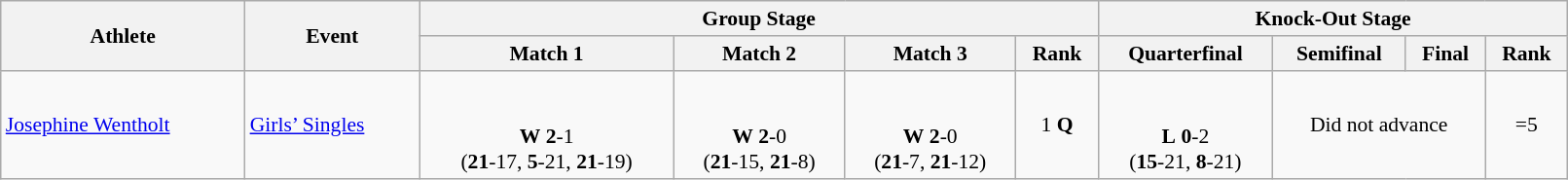<table class="wikitable" width="85%" style="text-align:left; font-size:90%">
<tr>
<th rowspan=2>Athlete</th>
<th rowspan=2>Event</th>
<th colspan=4>Group Stage</th>
<th colspan=4>Knock-Out Stage</th>
</tr>
<tr>
<th>Match 1</th>
<th>Match 2</th>
<th>Match 3</th>
<th>Rank</th>
<th>Quarterfinal</th>
<th>Semifinal</th>
<th>Final</th>
<th>Rank</th>
</tr>
<tr>
<td><a href='#'>Josephine Wentholt</a></td>
<td><a href='#'>Girls’ Singles</a></td>
<td align=center> <br><br><strong>W</strong> <strong>2</strong>-1 <br> (<strong>21</strong>-17, <strong>5</strong>-21, <strong>21</strong>-19)</td>
<td align=center> <br><br><strong>W</strong> <strong>2</strong>-0 <br> (<strong>21</strong>-15, <strong>21</strong>-8)</td>
<td align=center> <br><br><strong>W</strong> <strong>2</strong>-0 <br> (<strong>21</strong>-7, <strong>21</strong>-12)</td>
<td align=center>1 <strong>Q</strong></td>
<td align=center> <br><br><strong>L</strong> <strong>0</strong>-2 <br> (<strong>15</strong>-21, <strong>8</strong>-21)</td>
<td colspan="2" align=center>Did not advance</td>
<td align=center>=5</td>
</tr>
</table>
